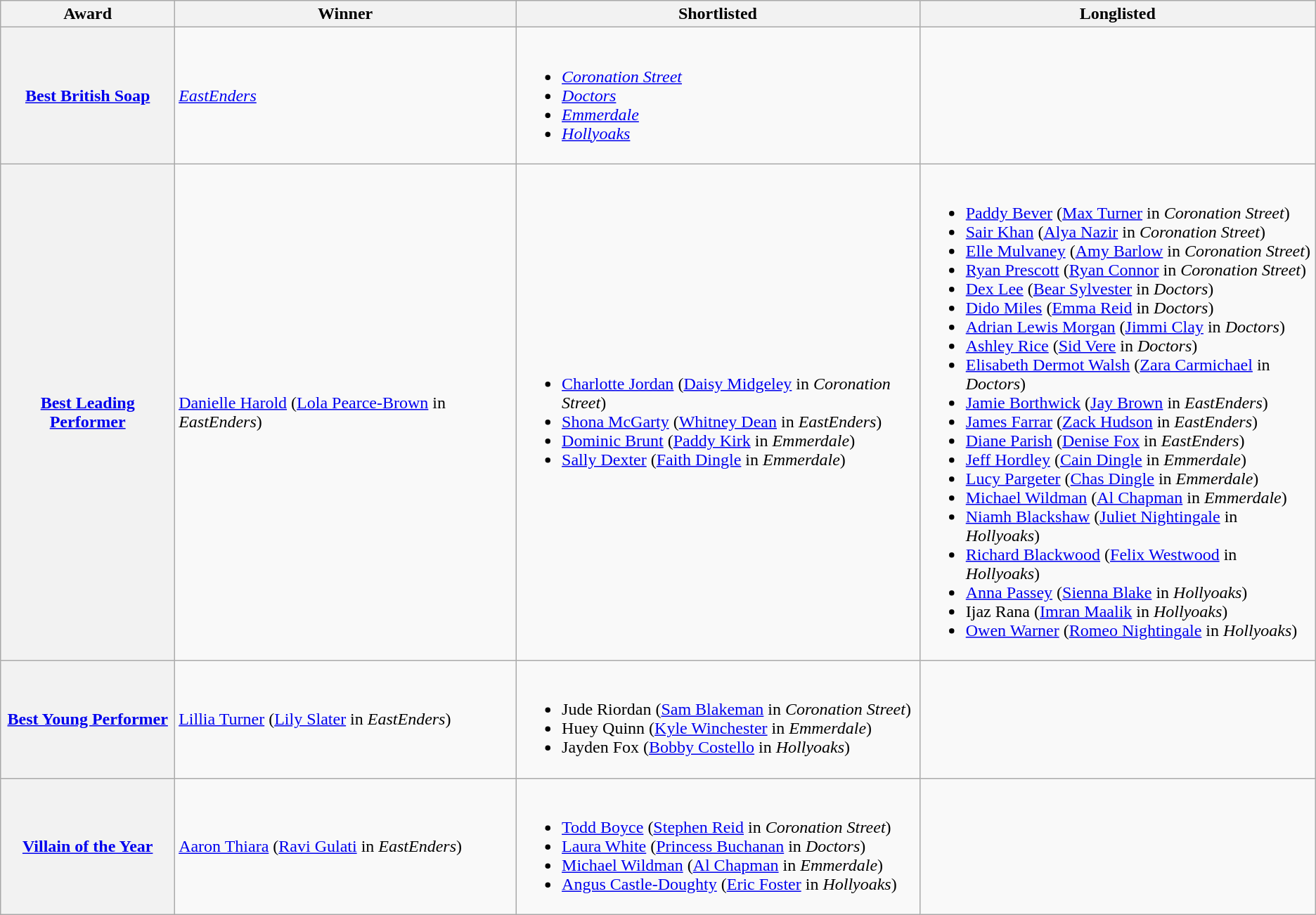<table class="wikitable">
<tr>
<th>Award</th>
<th>Winner</th>
<th>Shortlisted</th>
<th>Longlisted</th>
</tr>
<tr>
<th scope="row"><a href='#'>Best British Soap</a></th>
<td><em><a href='#'>EastEnders</a></em></td>
<td><br><ul><li><em><a href='#'>Coronation Street</a></em></li><li><em><a href='#'>Doctors</a></em></li><li><em><a href='#'>Emmerdale</a></em></li><li><em><a href='#'>Hollyoaks</a></em></li></ul></td>
<td></td>
</tr>
<tr>
<th scope="row"><a href='#'>Best Leading Performer</a></th>
<td><a href='#'>Danielle Harold</a> (<a href='#'>Lola Pearce-Brown</a> in <em>EastEnders</em>)</td>
<td><br><ul><li><a href='#'>Charlotte Jordan</a> (<a href='#'>Daisy Midgeley</a> in <em>Coronation Street</em>)</li><li><a href='#'>Shona McGarty</a> (<a href='#'>Whitney Dean</a> in <em>EastEnders</em>)</li><li><a href='#'>Dominic Brunt</a> (<a href='#'>Paddy Kirk</a> in <em>Emmerdale</em>)</li><li><a href='#'>Sally Dexter</a> (<a href='#'>Faith Dingle</a> in <em>Emmerdale</em>)</li></ul></td>
<td><br><ul><li><a href='#'>Paddy Bever</a> (<a href='#'>Max Turner</a> in <em>Coronation Street</em>)</li><li><a href='#'>Sair Khan</a> (<a href='#'>Alya Nazir</a> in <em>Coronation Street</em>)</li><li><a href='#'>Elle Mulvaney</a> (<a href='#'>Amy Barlow</a> in <em>Coronation Street</em>)</li><li><a href='#'>Ryan Prescott</a> (<a href='#'>Ryan Connor</a> in <em>Coronation Street</em>)</li><li><a href='#'>Dex Lee</a> (<a href='#'>Bear Sylvester</a> in <em>Doctors</em>)</li><li><a href='#'>Dido Miles</a> (<a href='#'>Emma Reid</a> in <em>Doctors</em>)</li><li><a href='#'>Adrian Lewis Morgan</a> (<a href='#'>Jimmi Clay</a> in <em>Doctors</em>)</li><li><a href='#'>Ashley Rice</a> (<a href='#'>Sid Vere</a> in <em>Doctors</em>)</li><li><a href='#'>Elisabeth Dermot Walsh</a> (<a href='#'>Zara Carmichael</a> in <em>Doctors</em>)</li><li><a href='#'>Jamie Borthwick</a> (<a href='#'>Jay Brown</a> in <em>EastEnders</em>)</li><li><a href='#'>James Farrar</a> (<a href='#'>Zack Hudson</a> in <em>EastEnders</em>)</li><li><a href='#'>Diane Parish</a> (<a href='#'>Denise Fox</a> in <em>EastEnders</em>)</li><li><a href='#'>Jeff Hordley</a> (<a href='#'>Cain Dingle</a> in <em>Emmerdale</em>)</li><li><a href='#'>Lucy Pargeter</a> (<a href='#'>Chas Dingle</a> in <em>Emmerdale</em>)</li><li><a href='#'>Michael Wildman</a> (<a href='#'>Al Chapman</a> in <em>Emmerdale</em>)</li><li><a href='#'>Niamh Blackshaw</a> (<a href='#'>Juliet Nightingale</a> in <em>Hollyoaks</em>)</li><li><a href='#'>Richard Blackwood</a> (<a href='#'>Felix Westwood</a> in <em>Hollyoaks</em>)</li><li><a href='#'>Anna Passey</a> (<a href='#'>Sienna Blake</a> in <em>Hollyoaks</em>)</li><li>Ijaz Rana (<a href='#'>Imran Maalik</a> in <em>Hollyoaks</em>)</li><li><a href='#'>Owen Warner</a> (<a href='#'>Romeo Nightingale</a> in <em>Hollyoaks</em>)</li></ul></td>
</tr>
<tr>
<th scope="row"><a href='#'>Best Young Performer</a></th>
<td><a href='#'>Lillia Turner</a> (<a href='#'>Lily Slater</a> in <em>EastEnders</em>)</td>
<td><br><ul><li>Jude Riordan (<a href='#'>Sam Blakeman</a> in <em>Coronation Street</em>)</li><li>Huey Quinn (<a href='#'>Kyle Winchester</a> in <em>Emmerdale</em>)</li><li>Jayden Fox (<a href='#'>Bobby Costello</a> in <em>Hollyoaks</em>)</li></ul></td>
<td></td>
</tr>
<tr>
<th scope="row"><a href='#'>Villain of the Year</a></th>
<td><a href='#'>Aaron Thiara</a> (<a href='#'>Ravi Gulati</a> in <em>EastEnders</em>)</td>
<td><br><ul><li><a href='#'>Todd Boyce</a> (<a href='#'>Stephen Reid</a> in <em>Coronation Street</em>)</li><li><a href='#'>Laura White</a> (<a href='#'>Princess Buchanan</a> in <em>Doctors</em>)</li><li><a href='#'>Michael Wildman</a> (<a href='#'>Al Chapman</a> in <em>Emmerdale</em>)</li><li><a href='#'>Angus Castle-Doughty</a> (<a href='#'>Eric Foster</a> in <em>Hollyoaks</em>)</li></ul></td>
<td></td>
</tr>
</table>
